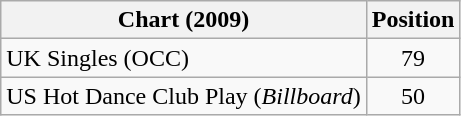<table class="wikitable sortable">
<tr>
<th>Chart (2009)</th>
<th>Position</th>
</tr>
<tr>
<td>UK Singles (OCC)</td>
<td style="text-align:center;">79</td>
</tr>
<tr>
<td>US Hot Dance Club Play (<em>Billboard</em>)</td>
<td style="text-align:center;">50</td>
</tr>
</table>
